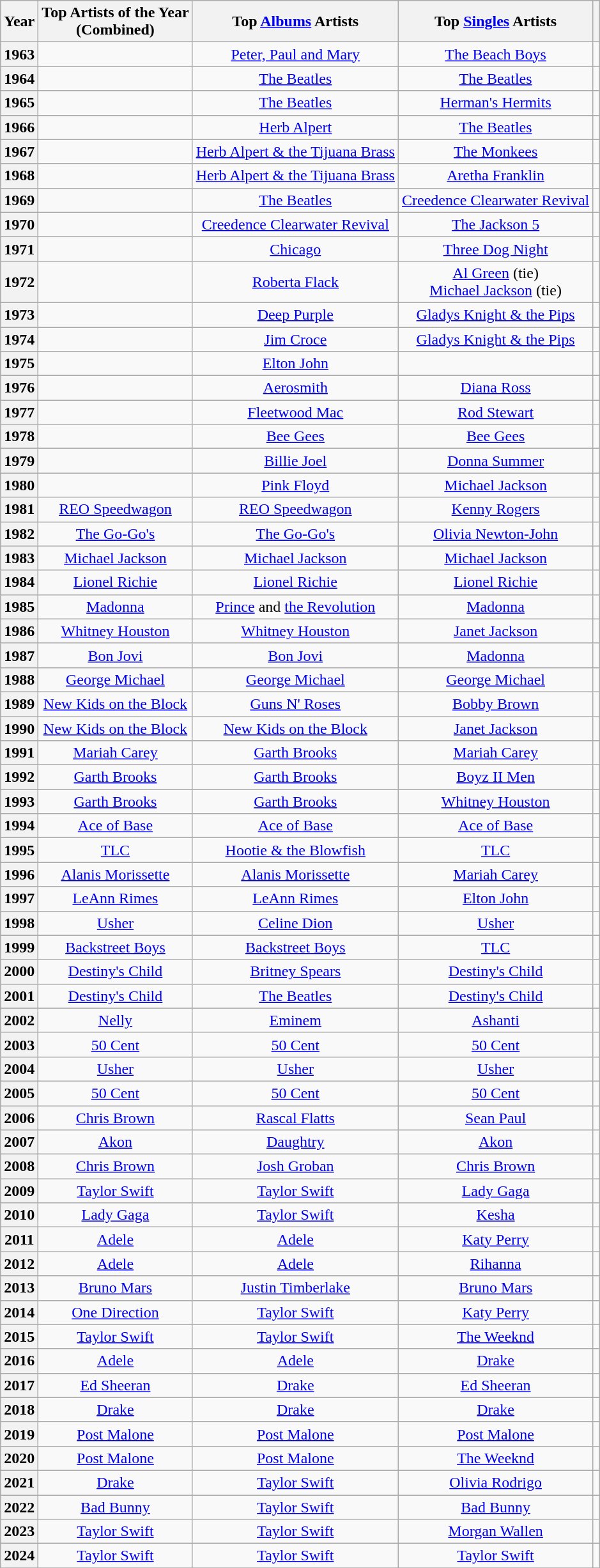<table class="wikitable sortable plainrowheaders" style="text-align:center;">
<tr>
<th class="unsortable">Year</th>
<th>Top Artists of the Year<br>(Combined)</th>
<th>Top <a href='#'>Albums</a> Artists</th>
<th>Top <a href='#'>Singles</a> Artists</th>
<th class="unsortable"></th>
</tr>
<tr>
<th scope="row">1963</th>
<td></td>
<td><a href='#'>Peter, Paul and Mary</a></td>
<td><a href='#'>The Beach Boys</a></td>
<td></td>
</tr>
<tr>
<th scope="row">1964</th>
<td></td>
<td><a href='#'>The Beatles</a></td>
<td><a href='#'>The Beatles</a></td>
<td></td>
</tr>
<tr>
<th scope="row">1965</th>
<td></td>
<td><a href='#'>The Beatles</a></td>
<td><a href='#'>Herman's Hermits</a></td>
<td></td>
</tr>
<tr>
<th scope="row">1966</th>
<td></td>
<td><a href='#'>Herb Alpert</a></td>
<td><a href='#'>The Beatles</a></td>
<td></td>
</tr>
<tr>
<th scope="row">1967</th>
<td></td>
<td><a href='#'>Herb Alpert & the Tijuana Brass</a></td>
<td><a href='#'>The Monkees</a></td>
<td></td>
</tr>
<tr>
<th scope="row">1968</th>
<td></td>
<td><a href='#'>Herb Alpert & the Tijuana Brass</a></td>
<td><a href='#'>Aretha Franklin</a></td>
<td></td>
</tr>
<tr>
<th scope="row">1969</th>
<td></td>
<td><a href='#'>The Beatles</a></td>
<td><a href='#'>Creedence Clearwater Revival</a></td>
<td></td>
</tr>
<tr>
<th scope="row">1970</th>
<td></td>
<td><a href='#'>Creedence Clearwater Revival</a></td>
<td><a href='#'>The Jackson 5</a></td>
<td></td>
</tr>
<tr>
<th scope="row">1971</th>
<td></td>
<td><a href='#'>Chicago</a></td>
<td><a href='#'>Three Dog Night</a></td>
<td></td>
</tr>
<tr>
<th scope="row">1972</th>
<td></td>
<td><a href='#'>Roberta Flack</a></td>
<td><a href='#'>Al Green</a> (tie)<br><a href='#'>Michael Jackson</a> (tie)</td>
<td></td>
</tr>
<tr>
<th scope="row">1973</th>
<td></td>
<td><a href='#'>Deep Purple</a></td>
<td><a href='#'>Gladys Knight & the Pips</a></td>
<td></td>
</tr>
<tr>
<th scope="row">1974</th>
<td></td>
<td><a href='#'>Jim Croce</a></td>
<td><a href='#'>Gladys Knight & the Pips</a></td>
<td></td>
</tr>
<tr>
<th scope="row">1975</th>
<td></td>
<td><a href='#'>Elton John</a></td>
<td></td>
<td></td>
</tr>
<tr>
<th scope="row">1976</th>
<td></td>
<td><a href='#'>Aerosmith</a></td>
<td><a href='#'>Diana Ross</a></td>
<td></td>
</tr>
<tr>
<th scope="row">1977</th>
<td></td>
<td><a href='#'>Fleetwood Mac</a></td>
<td><a href='#'>Rod Stewart</a></td>
<td></td>
</tr>
<tr>
<th scope="row">1978</th>
<td></td>
<td><a href='#'>Bee Gees</a></td>
<td><a href='#'>Bee Gees</a></td>
<td></td>
</tr>
<tr>
<th scope="row">1979</th>
<td></td>
<td><a href='#'>Billie Joel</a></td>
<td><a href='#'>Donna Summer</a></td>
<td></td>
</tr>
<tr>
<th scope="row">1980</th>
<td></td>
<td><a href='#'>Pink Floyd</a></td>
<td><a href='#'>Michael Jackson</a></td>
<td></td>
</tr>
<tr>
<th scope="row">1981</th>
<td><a href='#'>REO Speedwagon</a></td>
<td><a href='#'>REO Speedwagon</a></td>
<td><a href='#'>Kenny Rogers</a></td>
<td></td>
</tr>
<tr>
<th scope="row">1982</th>
<td><a href='#'>The Go-Go's</a></td>
<td><a href='#'>The Go-Go's</a></td>
<td><a href='#'>Olivia Newton-John</a></td>
<td></td>
</tr>
<tr>
<th scope="row">1983</th>
<td><a href='#'>Michael Jackson</a></td>
<td><a href='#'>Michael Jackson</a></td>
<td><a href='#'>Michael Jackson</a></td>
<td></td>
</tr>
<tr>
<th scope="row">1984</th>
<td><a href='#'>Lionel Richie</a></td>
<td><a href='#'>Lionel Richie</a></td>
<td><a href='#'>Lionel Richie</a></td>
<td></td>
</tr>
<tr>
<th scope="row">1985</th>
<td><a href='#'>Madonna</a></td>
<td><a href='#'>Prince</a> and <a href='#'>the Revolution</a></td>
<td><a href='#'>Madonna</a></td>
<td></td>
</tr>
<tr>
<th scope="row">1986</th>
<td><a href='#'>Whitney Houston</a></td>
<td><a href='#'>Whitney Houston</a></td>
<td><a href='#'>Janet Jackson</a></td>
<td></td>
</tr>
<tr>
<th scope="row">1987</th>
<td><a href='#'>Bon Jovi</a></td>
<td><a href='#'>Bon Jovi</a></td>
<td><a href='#'>Madonna</a></td>
<td></td>
</tr>
<tr>
<th scope="row">1988</th>
<td><a href='#'>George Michael</a></td>
<td><a href='#'>George Michael</a></td>
<td><a href='#'>George Michael</a></td>
<td></td>
</tr>
<tr>
<th scope="row">1989</th>
<td><a href='#'>New Kids on the Block</a></td>
<td><a href='#'>Guns N' Roses</a></td>
<td><a href='#'>Bobby Brown</a></td>
<td></td>
</tr>
<tr>
<th scope="row">1990</th>
<td><a href='#'>New Kids on the Block</a></td>
<td><a href='#'>New Kids on the Block</a></td>
<td><a href='#'>Janet Jackson</a></td>
<td></td>
</tr>
<tr>
<th scope="row">1991</th>
<td><a href='#'>Mariah Carey</a></td>
<td><a href='#'>Garth Brooks</a></td>
<td><a href='#'>Mariah Carey</a></td>
<td></td>
</tr>
<tr>
<th scope="row">1992</th>
<td><a href='#'>Garth Brooks</a></td>
<td><a href='#'>Garth Brooks</a></td>
<td><a href='#'>Boyz II Men</a></td>
<td></td>
</tr>
<tr>
<th scope="row">1993</th>
<td><a href='#'>Garth Brooks</a></td>
<td><a href='#'>Garth Brooks</a></td>
<td><a href='#'>Whitney Houston</a></td>
<td></td>
</tr>
<tr>
<th scope="row">1994</th>
<td><a href='#'>Ace of Base</a></td>
<td><a href='#'>Ace of Base</a></td>
<td><a href='#'>Ace of Base</a></td>
<td></td>
</tr>
<tr>
<th scope="row">1995</th>
<td><a href='#'>TLC</a></td>
<td><a href='#'>Hootie & the Blowfish</a></td>
<td><a href='#'>TLC</a></td>
<td></td>
</tr>
<tr>
<th scope="row">1996</th>
<td><a href='#'>Alanis Morissette</a></td>
<td><a href='#'>Alanis Morissette</a></td>
<td><a href='#'>Mariah Carey</a></td>
<td></td>
</tr>
<tr>
<th scope="row">1997</th>
<td><a href='#'>LeAnn Rimes</a></td>
<td><a href='#'>LeAnn Rimes</a></td>
<td><a href='#'>Elton John</a></td>
<td></td>
</tr>
<tr>
<th scope="row">1998</th>
<td><a href='#'>Usher</a></td>
<td><a href='#'>Celine Dion</a></td>
<td><a href='#'>Usher</a></td>
<td></td>
</tr>
<tr>
<th scope="row">1999</th>
<td><a href='#'>Backstreet Boys</a></td>
<td><a href='#'>Backstreet Boys</a></td>
<td><a href='#'>TLC</a></td>
<td></td>
</tr>
<tr>
<th scope="row">2000</th>
<td><a href='#'>Destiny's Child</a></td>
<td><a href='#'>Britney Spears</a></td>
<td><a href='#'>Destiny's Child</a></td>
<td></td>
</tr>
<tr>
<th scope="row">2001</th>
<td><a href='#'>Destiny's Child</a></td>
<td><a href='#'>The Beatles</a></td>
<td><a href='#'>Destiny's Child</a></td>
<td></td>
</tr>
<tr>
<th scope="row">2002</th>
<td><a href='#'>Nelly</a></td>
<td><a href='#'>Eminem</a></td>
<td><a href='#'>Ashanti</a></td>
<td></td>
</tr>
<tr>
<th scope="row">2003</th>
<td><a href='#'>50 Cent</a></td>
<td><a href='#'>50 Cent</a></td>
<td><a href='#'>50 Cent</a></td>
<td></td>
</tr>
<tr>
<th scope="row">2004</th>
<td><a href='#'>Usher</a></td>
<td><a href='#'>Usher</a></td>
<td><a href='#'>Usher</a></td>
<td></td>
</tr>
<tr>
<th scope="row">2005</th>
<td><a href='#'>50 Cent</a></td>
<td><a href='#'>50 Cent</a></td>
<td><a href='#'>50 Cent</a></td>
<td></td>
</tr>
<tr>
<th scope="row">2006</th>
<td><a href='#'>Chris Brown</a></td>
<td><a href='#'>Rascal Flatts</a></td>
<td><a href='#'>Sean Paul</a></td>
<td></td>
</tr>
<tr>
<th scope="row">2007</th>
<td><a href='#'>Akon</a></td>
<td><a href='#'>Daughtry</a></td>
<td><a href='#'>Akon</a></td>
<td></td>
</tr>
<tr>
<th scope="row">2008</th>
<td><a href='#'>Chris Brown</a></td>
<td><a href='#'>Josh Groban</a></td>
<td><a href='#'>Chris Brown</a></td>
<td></td>
</tr>
<tr>
<th scope="row">2009</th>
<td><a href='#'>Taylor Swift</a></td>
<td><a href='#'>Taylor Swift</a></td>
<td><a href='#'>Lady Gaga</a></td>
<td></td>
</tr>
<tr>
<th scope="row">2010</th>
<td><a href='#'>Lady Gaga</a></td>
<td><a href='#'>Taylor Swift</a></td>
<td><a href='#'>Kesha</a></td>
<td></td>
</tr>
<tr>
<th scope="row">2011</th>
<td><a href='#'>Adele</a></td>
<td><a href='#'>Adele</a></td>
<td><a href='#'>Katy Perry</a></td>
<td></td>
</tr>
<tr>
<th scope="row">2012</th>
<td><a href='#'>Adele</a></td>
<td><a href='#'>Adele</a></td>
<td><a href='#'>Rihanna</a></td>
<td></td>
</tr>
<tr>
<th scope="row">2013</th>
<td><a href='#'>Bruno Mars</a></td>
<td><a href='#'>Justin Timberlake</a></td>
<td><a href='#'>Bruno Mars</a></td>
<td></td>
</tr>
<tr>
<th scope="row">2014</th>
<td><a href='#'>One Direction</a></td>
<td><a href='#'>Taylor Swift</a></td>
<td><a href='#'>Katy Perry</a></td>
<td></td>
</tr>
<tr>
<th scope="row">2015</th>
<td><a href='#'>Taylor Swift</a></td>
<td><a href='#'>Taylor Swift</a></td>
<td><a href='#'>The Weeknd</a></td>
<td></td>
</tr>
<tr>
<th scope="row">2016</th>
<td><a href='#'>Adele</a></td>
<td><a href='#'>Adele</a></td>
<td><a href='#'>Drake</a></td>
<td></td>
</tr>
<tr>
<th scope="row">2017</th>
<td><a href='#'>Ed Sheeran</a></td>
<td><a href='#'>Drake</a></td>
<td><a href='#'>Ed Sheeran</a></td>
<td></td>
</tr>
<tr>
<th scope="row">2018</th>
<td><a href='#'>Drake</a></td>
<td><a href='#'>Drake</a></td>
<td><a href='#'>Drake</a></td>
<td></td>
</tr>
<tr>
<th scope="row">2019</th>
<td><a href='#'>Post Malone</a></td>
<td><a href='#'>Post Malone</a></td>
<td><a href='#'>Post Malone</a></td>
<td></td>
</tr>
<tr>
<th scope="row">2020</th>
<td><a href='#'>Post Malone</a></td>
<td><a href='#'>Post Malone</a></td>
<td><a href='#'>The Weeknd</a></td>
<td></td>
</tr>
<tr>
<th scope="row">2021</th>
<td><a href='#'>Drake</a></td>
<td><a href='#'>Taylor Swift</a></td>
<td><a href='#'>Olivia Rodrigo</a></td>
<td></td>
</tr>
<tr>
<th scope="row">2022</th>
<td><a href='#'>Bad Bunny</a></td>
<td><a href='#'>Taylor Swift</a></td>
<td><a href='#'>Bad Bunny</a></td>
<td></td>
</tr>
<tr>
<th scope="row">2023</th>
<td><a href='#'>Taylor Swift</a></td>
<td><a href='#'>Taylor Swift</a></td>
<td><a href='#'>Morgan Wallen</a></td>
<td></td>
</tr>
<tr>
<th scope="row">2024</th>
<td><a href='#'>Taylor Swift</a></td>
<td><a href='#'>Taylor Swift</a></td>
<td><a href='#'>Taylor Swift</a></td>
<td></td>
</tr>
<tr>
</tr>
</table>
